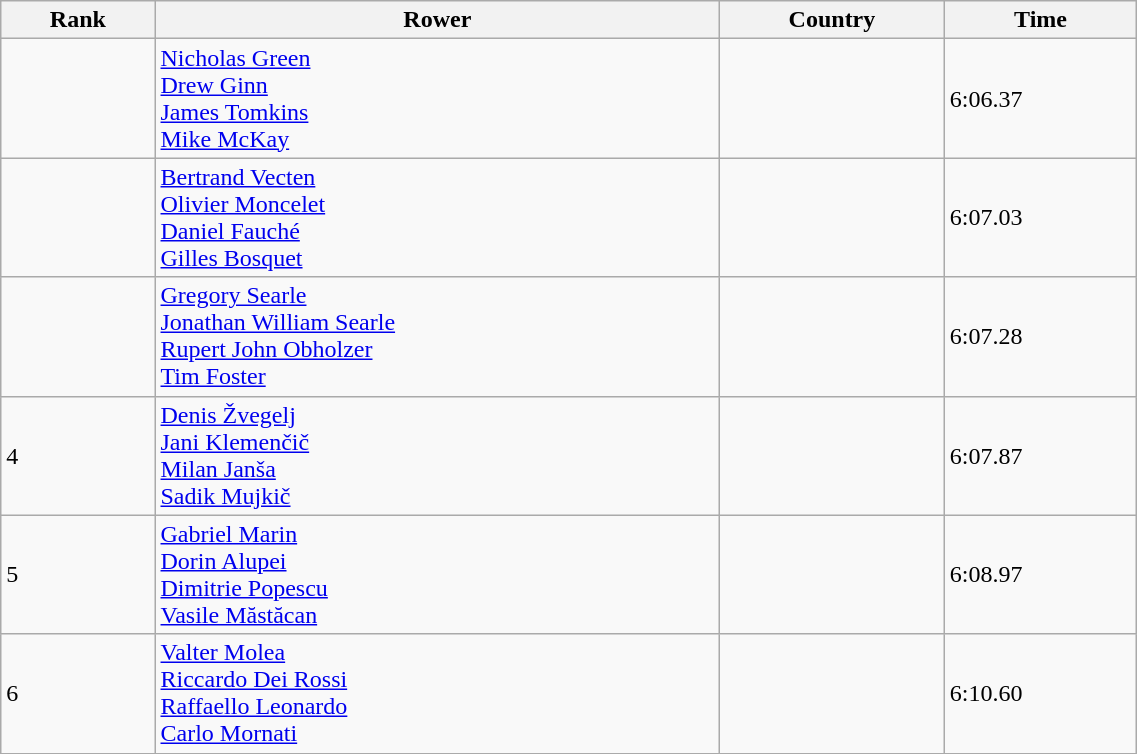<table class="wikitable sortable" width=60%>
<tr>
<th>Rank</th>
<th>Rower</th>
<th>Country</th>
<th>Time</th>
</tr>
<tr>
<td></td>
<td><a href='#'>Nicholas Green</a><br><a href='#'>Drew Ginn</a><br><a href='#'>James Tomkins</a><br><a href='#'>Mike McKay</a></td>
<td></td>
<td>6:06.37</td>
</tr>
<tr>
<td></td>
<td><a href='#'>Bertrand Vecten</a><br><a href='#'>Olivier Moncelet</a><br><a href='#'>Daniel Fauché</a><br><a href='#'>Gilles Bosquet</a></td>
<td></td>
<td>6:07.03</td>
</tr>
<tr>
<td></td>
<td><a href='#'>Gregory Searle</a><br><a href='#'>Jonathan William Searle</a><br><a href='#'>Rupert John Obholzer</a><br><a href='#'>Tim Foster</a></td>
<td></td>
<td>6:07.28</td>
</tr>
<tr>
<td>4</td>
<td><a href='#'>Denis Žvegelj</a><br><a href='#'>Jani Klemenčič</a><br><a href='#'>Milan Janša</a><br><a href='#'>Sadik Mujkič</a></td>
<td></td>
<td>6:07.87</td>
</tr>
<tr>
<td>5</td>
<td><a href='#'>Gabriel Marin</a><br><a href='#'>Dorin Alupei</a><br><a href='#'>Dimitrie Popescu</a><br><a href='#'>Vasile Măstăcan</a></td>
<td></td>
<td>6:08.97</td>
</tr>
<tr>
<td>6</td>
<td><a href='#'>Valter Molea</a><br><a href='#'>Riccardo Dei Rossi</a><br><a href='#'>Raffaello Leonardo</a><br><a href='#'>Carlo Mornati</a></td>
<td></td>
<td>6:10.60</td>
</tr>
</table>
